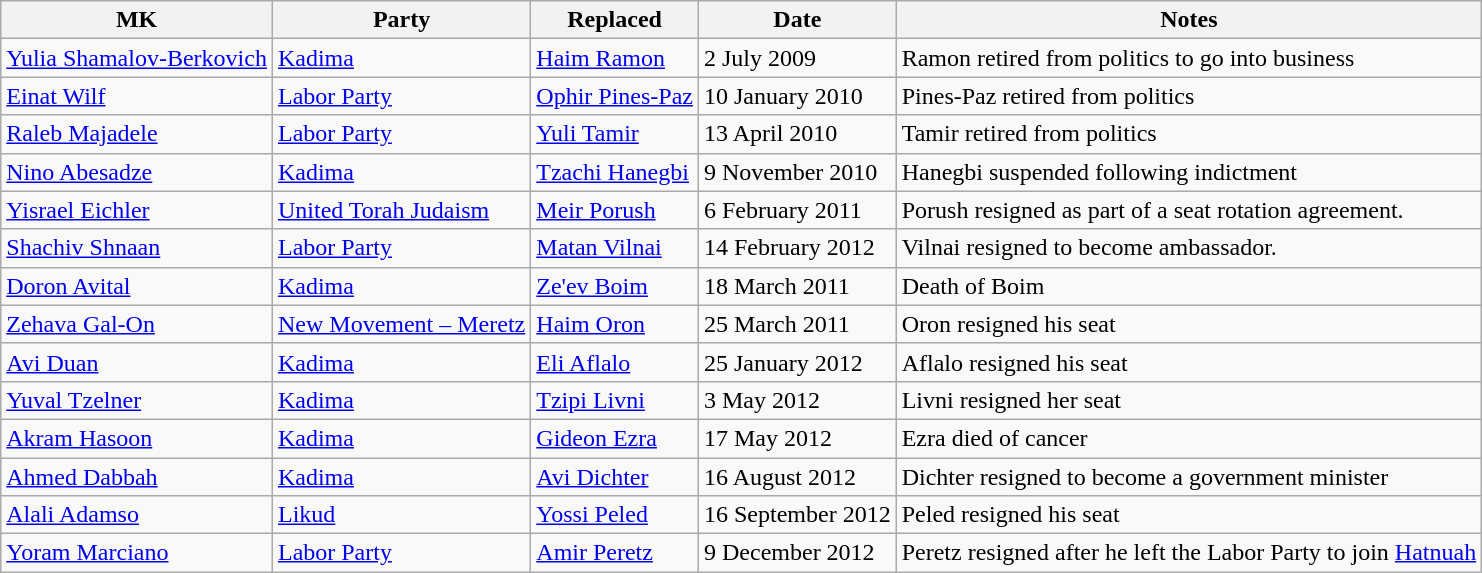<table class=wikitable style=text-align:left>
<tr>
<th>MK</th>
<th>Party</th>
<th>Replaced</th>
<th>Date</th>
<th>Notes</th>
</tr>
<tr>
<td><a href='#'>Yulia Shamalov-Berkovich</a></td>
<td><a href='#'>Kadima</a></td>
<td><a href='#'>Haim Ramon</a></td>
<td>2 July 2009</td>
<td>Ramon retired from politics to go into business</td>
</tr>
<tr>
<td><a href='#'>Einat Wilf</a></td>
<td><a href='#'>Labor Party</a></td>
<td><a href='#'>Ophir Pines-Paz</a></td>
<td>10 January 2010</td>
<td>Pines-Paz retired from politics</td>
</tr>
<tr>
<td><a href='#'>Raleb Majadele</a></td>
<td><a href='#'>Labor Party</a></td>
<td><a href='#'>Yuli Tamir</a></td>
<td>13 April 2010</td>
<td>Tamir retired from politics</td>
</tr>
<tr>
<td><a href='#'>Nino Abesadze</a></td>
<td><a href='#'>Kadima</a></td>
<td><a href='#'>Tzachi Hanegbi</a></td>
<td>9 November 2010</td>
<td>Hanegbi suspended following indictment</td>
</tr>
<tr>
<td><a href='#'>Yisrael Eichler</a></td>
<td><a href='#'>United Torah Judaism</a></td>
<td><a href='#'>Meir Porush</a></td>
<td>6 February 2011</td>
<td>Porush resigned as part of a seat rotation agreement.</td>
</tr>
<tr>
<td><a href='#'>Shachiv Shnaan</a></td>
<td><a href='#'>Labor Party</a></td>
<td><a href='#'>Matan Vilnai</a></td>
<td>14 February 2012</td>
<td>Vilnai resigned to become ambassador.</td>
</tr>
<tr>
<td><a href='#'>Doron Avital</a></td>
<td><a href='#'>Kadima</a></td>
<td><a href='#'>Ze'ev Boim</a></td>
<td>18 March 2011</td>
<td>Death of Boim</td>
</tr>
<tr>
<td><a href='#'>Zehava Gal-On</a></td>
<td><a href='#'>New Movement – Meretz</a></td>
<td><a href='#'>Haim Oron</a></td>
<td>25 March 2011</td>
<td>Oron resigned his seat</td>
</tr>
<tr>
<td><a href='#'>Avi Duan</a></td>
<td><a href='#'>Kadima</a></td>
<td><a href='#'>Eli Aflalo</a></td>
<td>25 January 2012</td>
<td>Aflalo resigned his seat</td>
</tr>
<tr>
<td><a href='#'>Yuval Tzelner</a></td>
<td><a href='#'>Kadima</a></td>
<td><a href='#'>Tzipi Livni</a></td>
<td>3 May 2012</td>
<td>Livni resigned her seat</td>
</tr>
<tr>
<td><a href='#'>Akram Hasoon</a></td>
<td><a href='#'>Kadima</a></td>
<td><a href='#'>Gideon Ezra</a></td>
<td>17 May 2012</td>
<td>Ezra died of cancer</td>
</tr>
<tr>
<td><a href='#'>Ahmed Dabbah</a></td>
<td><a href='#'>Kadima</a></td>
<td><a href='#'>Avi Dichter</a></td>
<td>16 August 2012</td>
<td>Dichter resigned to become a government minister</td>
</tr>
<tr>
<td><a href='#'>Alali Adamso</a></td>
<td><a href='#'>Likud</a></td>
<td><a href='#'>Yossi Peled</a></td>
<td>16 September 2012</td>
<td>Peled resigned his seat</td>
</tr>
<tr>
<td><a href='#'>Yoram Marciano</a></td>
<td><a href='#'>Labor Party</a></td>
<td><a href='#'>Amir Peretz</a></td>
<td>9 December 2012</td>
<td>Peretz resigned after he left the Labor Party to join <a href='#'>Hatnuah</a></td>
</tr>
</table>
